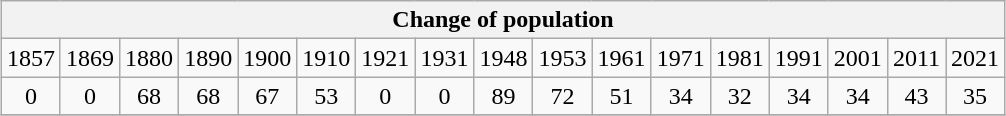<table class="wikitable" style="margin: 0.5em auto; text-align: center;">
<tr>
<th colspan="17">Change of population</th>
</tr>
<tr>
<td>1857</td>
<td>1869</td>
<td>1880</td>
<td>1890</td>
<td>1900</td>
<td>1910</td>
<td>1921</td>
<td>1931</td>
<td>1948</td>
<td>1953</td>
<td>1961</td>
<td>1971</td>
<td>1981</td>
<td>1991</td>
<td>2001</td>
<td>2011</td>
<td>2021</td>
</tr>
<tr>
<td>0</td>
<td>0</td>
<td>68</td>
<td>68</td>
<td>67</td>
<td>53</td>
<td>0</td>
<td>0</td>
<td>89</td>
<td>72</td>
<td>51</td>
<td>34</td>
<td>32</td>
<td>34</td>
<td>34</td>
<td>43</td>
<td>35</td>
</tr>
<tr>
</tr>
</table>
